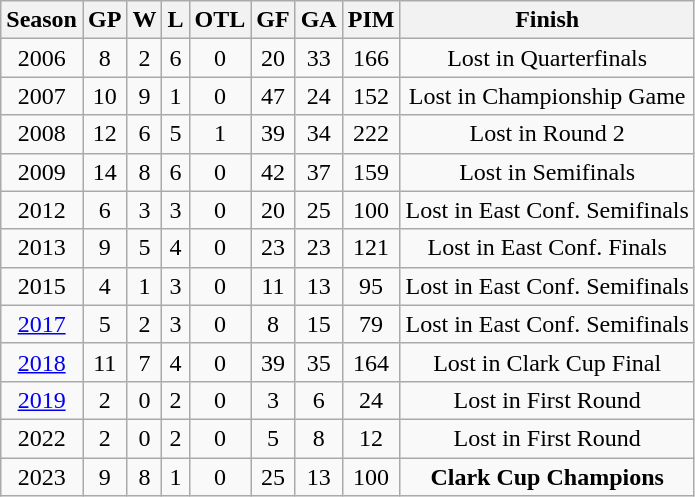<table class="wikitable" style="text-align:center">
<tr>
<th>Season</th>
<th>GP</th>
<th>W</th>
<th>L</th>
<th>OTL</th>
<th>GF</th>
<th>GA</th>
<th>PIM</th>
<th>Finish</th>
</tr>
<tr>
<td>2006</td>
<td>8</td>
<td>2</td>
<td>6</td>
<td>0</td>
<td>20</td>
<td>33</td>
<td>166</td>
<td>Lost in Quarterfinals</td>
</tr>
<tr>
<td>2007</td>
<td>10</td>
<td>9</td>
<td>1</td>
<td>0</td>
<td>47</td>
<td>24</td>
<td>152</td>
<td>Lost in Championship Game</td>
</tr>
<tr>
<td>2008</td>
<td>12</td>
<td>6</td>
<td>5</td>
<td>1</td>
<td>39</td>
<td>34</td>
<td>222</td>
<td>Lost in Round 2</td>
</tr>
<tr>
<td>2009</td>
<td>14</td>
<td>8</td>
<td>6</td>
<td>0</td>
<td>42</td>
<td>37</td>
<td>159</td>
<td>Lost in Semifinals</td>
</tr>
<tr>
<td>2012</td>
<td>6</td>
<td>3</td>
<td>3</td>
<td>0</td>
<td>20</td>
<td>25</td>
<td>100</td>
<td>Lost in East Conf. Semifinals</td>
</tr>
<tr>
<td>2013</td>
<td>9</td>
<td>5</td>
<td>4</td>
<td>0</td>
<td>23</td>
<td>23</td>
<td>121</td>
<td>Lost in East Conf. Finals</td>
</tr>
<tr>
<td>2015</td>
<td>4</td>
<td>1</td>
<td>3</td>
<td>0</td>
<td>11</td>
<td>13</td>
<td>95</td>
<td>Lost in East Conf. Semifinals</td>
</tr>
<tr>
<td><a href='#'>2017</a></td>
<td>5</td>
<td>2</td>
<td>3</td>
<td>0</td>
<td>8</td>
<td>15</td>
<td>79</td>
<td>Lost in East Conf. Semifinals</td>
</tr>
<tr>
<td><a href='#'>2018</a></td>
<td>11</td>
<td>7</td>
<td>4</td>
<td>0</td>
<td>39</td>
<td>35</td>
<td>164</td>
<td>Lost in Clark Cup Final</td>
</tr>
<tr>
<td><a href='#'>2019</a></td>
<td>2</td>
<td>0</td>
<td>2</td>
<td>0</td>
<td>3</td>
<td>6</td>
<td>24</td>
<td>Lost in First Round</td>
</tr>
<tr>
<td>2022</td>
<td>2</td>
<td>0</td>
<td>2</td>
<td>0</td>
<td>5</td>
<td>8</td>
<td>12</td>
<td>Lost in First Round</td>
</tr>
<tr>
<td>2023</td>
<td>9</td>
<td>8</td>
<td>1</td>
<td>0</td>
<td>25</td>
<td>13</td>
<td>100</td>
<td><strong>Clark Cup Champions</strong></td>
</tr>
</table>
